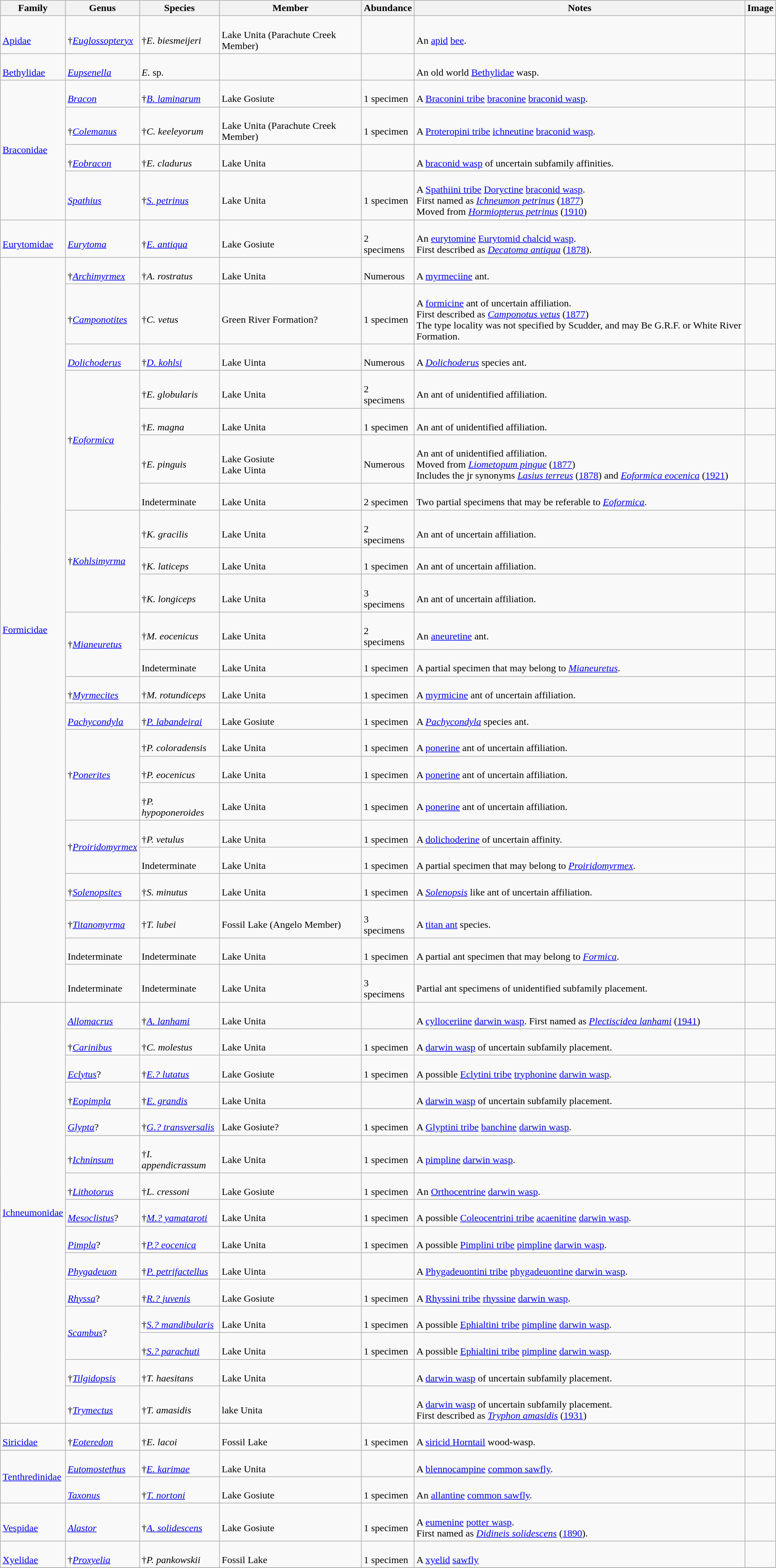<table class="wikitable" style="margin:auto;width:100%;">
<tr>
<th>Family</th>
<th>Genus</th>
<th>Species</th>
<th>Member</th>
<th>Abundance</th>
<th>Notes</th>
<th>Image</th>
</tr>
<tr>
<td><br><a href='#'>Apidae</a></td>
<td><br>†<em><a href='#'>Euglossopteryx</a></em></td>
<td><br>†<em>E. biesmeijeri</em> </td>
<td><br>Lake Unita (Parachute Creek Member)</td>
<td></td>
<td><br>An <a href='#'>apid</a> <a href='#'>bee</a>.</td>
<td><br></td>
</tr>
<tr>
<td><br><a href='#'>Bethylidae</a></td>
<td><br><em><a href='#'>Eupsenella</a></em></td>
<td><br><em>E.</em> sp.</td>
<td></td>
<td></td>
<td><br>An old world <a href='#'>Bethylidae</a> wasp.</td>
<td></td>
</tr>
<tr>
<td rowspan=4><a href='#'>Braconidae</a></td>
<td><br><em><a href='#'>Bracon</a></em></td>
<td><br>†<em><a href='#'>B. laminarum</a></em> </td>
<td><br>Lake Gosiute</td>
<td><br>1 specimen</td>
<td><br>A <a href='#'>Braconini tribe</a> <a href='#'>braconine</a> <a href='#'>braconid wasp</a>.</td>
<td><br></td>
</tr>
<tr>
<td><br>†<em><a href='#'>Colemanus</a></em></td>
<td><br>†<em>C. keeleyorum</em> </td>
<td><br>Lake Unita (Parachute Creek Member)</td>
<td><br>1 specimen</td>
<td><br>A <a href='#'>Proteropini tribe</a> <a href='#'>ichneutine</a> <a href='#'>braconid wasp</a>.</td>
<td><br></td>
</tr>
<tr>
<td><br>†<em><a href='#'>Eobracon</a></em></td>
<td><br>†<em>E. cladurus</em> </td>
<td><br>Lake Unita</td>
<td></td>
<td><br>A <a href='#'>braconid wasp</a> of uncertain subfamily affinities.</td>
<td></td>
</tr>
<tr>
<td><br><em><a href='#'>Spathius</a></em></td>
<td><br>†<em><a href='#'>S. petrinus</a></em> </td>
<td><br>Lake Unita</td>
<td><br>1 specimen</td>
<td><br>A <a href='#'>Spathiini tribe</a> <a href='#'>Doryctine</a> <a href='#'>braconid wasp</a>.<br>First named as <em><a href='#'>Ichneumon petrinus</a></em> (<a href='#'>1877</a>)<br>Moved from <em><a href='#'>Hormiopterus petrinus</a></em> (<a href='#'>1910</a>)</td>
<td><br></td>
</tr>
<tr>
<td><br><a href='#'>Eurytomidae</a></td>
<td><br><em><a href='#'>Eurytoma</a></em></td>
<td><br>†<em><a href='#'>E. antiqua</a></em> </td>
<td><br>Lake Gosiute</td>
<td><br>2 specimens</td>
<td><br>An <a href='#'>eurytomine</a> <a href='#'>Eurytomid chalcid wasp</a>.<br> First described as <em><a href='#'>Decatoma antiqua</a></em> (<a href='#'>1878</a>).</td>
<td><br></td>
</tr>
<tr>
<td rowspan=23><a href='#'>Formicidae</a></td>
<td><br>†<em><a href='#'>Archimyrmex</a></em></td>
<td><br>†<em>A. rostratus</em> </td>
<td><br>Lake Unita</td>
<td><br>Numerous</td>
<td><br>A <a href='#'>myrmeciine</a> ant.</td>
<td><br></td>
</tr>
<tr>
<td><br>†<em><a href='#'>Camponotites</a></em></td>
<td><br>†<em>C. vetus</em> </td>
<td><br>Green River Formation?</td>
<td><br>1 specimen</td>
<td><br>A <a href='#'>formicine</a> ant of uncertain affiliation.<br>First described as <em><a href='#'>Camponotus vetus</a></em> (<a href='#'>1877</a>)<br>The type locality was not specified by Scudder, and may Be G.R.F. or White River Formation.</td>
<td><br></td>
</tr>
<tr>
<td><br><em><a href='#'>Dolichoderus</a></em></td>
<td><br>†<em><a href='#'>D. kohlsi</a></em> </td>
<td><br>Lake Uinta</td>
<td><br>Numerous</td>
<td><br>A <em><a href='#'>Dolichoderus</a></em> species ant.</td>
<td><br></td>
</tr>
<tr>
<td rowspan=4>†<em><a href='#'>Eoformica</a></em></td>
<td><br>†<em>E. globularis</em> </td>
<td><br>Lake Unita</td>
<td><br>2 specimens</td>
<td><br>An ant of unidentified affiliation.</td>
<td><br></td>
</tr>
<tr>
<td><br>†<em>E. magna</em> </td>
<td><br>Lake Unita</td>
<td><br>1 specimen</td>
<td><br>An ant of unidentified affiliation.</td>
<td><br></td>
</tr>
<tr>
<td><br>†<em>E. pinguis</em> </td>
<td><br>Lake Gosiute<br>Lake Uinta</td>
<td><br>Numerous</td>
<td><br>An ant of unidentified affiliation.<br>Moved from <em><a href='#'>Liometopum pingue</a></em> (<a href='#'>1877</a>)<br>Includes the jr synonyms <em><a href='#'>Lasius terreus</a></em> (<a href='#'>1878</a>) and <em><a href='#'>Eoformica eocenica</a></em> (<a href='#'>1921</a>)</td>
<td><br></td>
</tr>
<tr>
<td><br>Indeterminate</td>
<td><br>Lake Unita</td>
<td><br>2 specimen</td>
<td><br>Two partial specimens that may be referable to <em><a href='#'>Eoformica</a></em>.</td>
<td><br></td>
</tr>
<tr>
<td rowspan=3>†<em><a href='#'>Kohlsimyrma</a></em></td>
<td><br>†<em>K. gracilis</em> </td>
<td><br>Lake Unita</td>
<td><br>2 specimens</td>
<td><br>An ant of uncertain affiliation.</td>
<td><br></td>
</tr>
<tr>
<td><br>†<em>K. laticeps</em> </td>
<td><br>Lake Unita</td>
<td><br>1 specimen</td>
<td><br>An ant of uncertain affiliation.</td>
<td><br></td>
</tr>
<tr>
<td><br>†<em>K. longiceps</em> </td>
<td><br>Lake Unita</td>
<td><br>3 specimens</td>
<td><br>An ant of uncertain affiliation.</td>
<td><br></td>
</tr>
<tr>
<td rowspan=2>†<em><a href='#'>Mianeuretus</a></em></td>
<td><br>†<em>M. eocenicus</em> </td>
<td><br>Lake Unita</td>
<td><br>2 specimens</td>
<td><br>An <a href='#'>aneuretine</a> ant.</td>
<td><br></td>
</tr>
<tr>
<td><br>Indeterminate</td>
<td><br>Lake Unita</td>
<td><br>1 specimen</td>
<td><br>A partial specimen that may belong to <em><a href='#'>Mianeuretus</a></em>.</td>
<td></td>
</tr>
<tr>
<td><br>†<em><a href='#'>Myrmecites</a></em></td>
<td><br>†<em>M. rotundiceps</em> </td>
<td><br>Lake Unita</td>
<td><br>1 specimen</td>
<td><br>A <a href='#'>myrmicine</a> ant of uncertain affiliation.</td>
<td><br></td>
</tr>
<tr>
<td><br><em><a href='#'>Pachycondyla</a></em></td>
<td><br>†<em><a href='#'>P. labandeirai</a></em> </td>
<td><br>Lake Gosiute</td>
<td><br>1 specimen</td>
<td><br>A <em><a href='#'>Pachycondyla</a></em> species ant.</td>
<td><br></td>
</tr>
<tr>
<td rowspan=3>†<em><a href='#'>Ponerites</a></em></td>
<td><br>†<em>P. coloradensis</em> </td>
<td><br>Lake Unita</td>
<td><br>1 specimen</td>
<td><br>A <a href='#'>ponerine</a> ant of uncertain affiliation.</td>
<td><br></td>
</tr>
<tr>
<td><br>†<em>P. eocenicus</em> </td>
<td><br>Lake Unita</td>
<td><br>1 specimen</td>
<td><br>A <a href='#'>ponerine</a> ant of uncertain affiliation.</td>
<td><br></td>
</tr>
<tr>
<td><br>†<em>P. hypoponeroides</em> </td>
<td><br>Lake Unita</td>
<td><br>1 specimen</td>
<td><br>A <a href='#'>ponerine</a> ant of uncertain affiliation.</td>
<td><br></td>
</tr>
<tr>
<td rowspan=2>†<em><a href='#'>Proiridomyrmex</a></em></td>
<td><br>†<em>P. vetulus</em> </td>
<td><br>Lake Unita</td>
<td><br>1 specimen</td>
<td><br>A <a href='#'>dolichoderine</a> of uncertain affinity.</td>
<td><br></td>
</tr>
<tr>
<td><br>Indeterminate</td>
<td><br>Lake Unita</td>
<td><br>1 specimen</td>
<td><br>A partial specimen that may belong to <em><a href='#'>Proiridomyrmex</a></em>.</td>
<td></td>
</tr>
<tr>
<td><br>†<em><a href='#'>Solenopsites</a></em></td>
<td><br>†<em>S. minutus</em> </td>
<td><br>Lake Unita</td>
<td><br>1 specimen</td>
<td><br>A <em><a href='#'>Solenopsis</a></em> like ant of uncertain affiliation.</td>
<td><br></td>
</tr>
<tr>
<td><br>†<em><a href='#'>Titanomyrma</a></em></td>
<td><br>†<em>T. lubei</em> </td>
<td><br>Fossil Lake (Angelo Member)</td>
<td><br>3 specimens</td>
<td><br>A <a href='#'>titan ant</a> species.</td>
<td><br></td>
</tr>
<tr>
<td><br>Indeterminate</td>
<td><br>Indeterminate</td>
<td><br>Lake Unita</td>
<td><br>1 specimen</td>
<td><br>A partial ant specimen that may belong to <em><a href='#'>Formica</a></em>.</td>
<td></td>
</tr>
<tr>
<td><br>Indeterminate</td>
<td><br>Indeterminate</td>
<td><br>Lake Unita</td>
<td><br>3 specimens</td>
<td><br>Partial ant specimens of unidentified subfamily placement.</td>
<td></td>
</tr>
<tr>
<td rowspan=15><a href='#'>Ichneumonidae</a></td>
<td><br><em><a href='#'>Allomacrus</a></em></td>
<td><br>†<em><a href='#'>A. lanhami</a></em> </td>
<td><br>Lake Unita</td>
<td></td>
<td><br>A <a href='#'>cylloceriine</a> <a href='#'>darwin wasp</a>. First named as <em><a href='#'>Plectiscidea lanhami</a></em> (<a href='#'>1941</a>)</td>
<td></td>
</tr>
<tr>
<td><br>†<em><a href='#'>Carinibus</a></em></td>
<td><br>†<em>C. molestus</em> </td>
<td><br>Lake Unita</td>
<td><br>1 specimen</td>
<td><br>A <a href='#'>darwin wasp</a> of uncertain subfamily placement.</td>
<td><br></td>
</tr>
<tr>
<td><br><em><a href='#'>Eclytus</a></em>?</td>
<td><br>†<em><a href='#'>E.? lutatus</a></em> </td>
<td><br>Lake Gosiute</td>
<td><br>1 specimen</td>
<td><br>A possible <a href='#'>Eclytini tribe</a> <a href='#'>tryphonine</a> <a href='#'>darwin wasp</a>.</td>
<td><br></td>
</tr>
<tr>
<td><br>†<em><a href='#'>Eopimpla</a></em></td>
<td><br>†<em><a href='#'>E. grandis</a></em> </td>
<td><br>Lake Unita</td>
<td></td>
<td><br>A <a href='#'>darwin wasp</a> of uncertain subfamily placement.</td>
<td></td>
</tr>
<tr>
<td><br><em><a href='#'>Glypta</a></em>?</td>
<td><br>†<em><a href='#'>G.? transversalis</a></em> </td>
<td><br>Lake Gosiute?</td>
<td><br>1 specimen</td>
<td><br>A <a href='#'>Glyptini tribe</a> <a href='#'>banchine</a> <a href='#'>darwin wasp</a>.</td>
<td><br></td>
</tr>
<tr>
<td><br>†<em><a href='#'>Ichninsum</a></em></td>
<td><br>†<em>I. appendicrassum</em> </td>
<td><br>Lake Unita</td>
<td><br>1 specimen</td>
<td><br>A <a href='#'>pimpline</a> <a href='#'>darwin wasp</a>.</td>
<td></td>
</tr>
<tr>
<td><br>†<em><a href='#'>Lithotorus</a></em></td>
<td><br>†<em>L. cressoni</em> </td>
<td><br>Lake Gosiute</td>
<td><br>1 specimen</td>
<td><br>An <a href='#'>Orthocentrine</a> <a href='#'>darwin wasp</a>.</td>
<td><br></td>
</tr>
<tr>
<td><br><em><a href='#'>Mesoclistus</a></em>?</td>
<td><br>†<em><a href='#'>M.? yamataroti</a></em> </td>
<td><br>Lake Unita</td>
<td><br>1 specimen</td>
<td><br>A possible <a href='#'>Coleocentrini tribe</a> <a href='#'>acaenitine</a> <a href='#'>darwin wasp</a>.</td>
<td></td>
</tr>
<tr>
<td><br><em><a href='#'>Pimpla</a></em>?</td>
<td><br>†<em><a href='#'>P.? eocenica</a></em> </td>
<td><br>Lake Unita</td>
<td><br>1 specimen</td>
<td><br>A possible <a href='#'>Pimplini tribe</a> <a href='#'>pimpline</a> <a href='#'>darwin wasp</a>.</td>
<td></td>
</tr>
<tr>
<td><br><em><a href='#'>Phygadeuon</a></em></td>
<td><br>†<em><a href='#'>P. petrifactellus</a></em> </td>
<td><br>Lake Uinta</td>
<td></td>
<td><br>A <a href='#'>Phygadeuontini tribe</a> <a href='#'>phygadeuontine</a> <a href='#'>darwin wasp</a>.</td>
<td></td>
</tr>
<tr>
<td><br><em><a href='#'>Rhyssa</a></em>?</td>
<td><br>†<em><a href='#'>R.? juvenis</a></em> </td>
<td><br>Lake Gosiute</td>
<td><br>1 specimen</td>
<td><br>A <a href='#'>Rhyssini tribe</a> <a href='#'>rhyssine</a> <a href='#'>darwin wasp</a>.</td>
<td><br></td>
</tr>
<tr>
<td rowspan=2><em><a href='#'>Scambus</a></em>?</td>
<td><br>†<em><a href='#'>S.? mandibularis</a></em> </td>
<td><br>Lake Unita</td>
<td><br>1 specimen</td>
<td><br>A possible <a href='#'>Ephialtini tribe</a> <a href='#'>pimpline</a> <a href='#'>darwin wasp</a>.</td>
<td><br></td>
</tr>
<tr>
<td><br>†<em><a href='#'>S.? parachuti</a></em> </td>
<td><br>Lake Unita</td>
<td><br>1 specimen</td>
<td><br>A possible <a href='#'>Ephialtini tribe</a> <a href='#'>pimpline</a> <a href='#'>darwin wasp</a>.</td>
<td><br></td>
</tr>
<tr>
<td><br>†<em><a href='#'>Tilgidopsis</a></em></td>
<td><br>†<em>T. haesitans</em> </td>
<td><br>Lake Unita</td>
<td></td>
<td><br>A <a href='#'>darwin wasp</a> of uncertain subfamily placement.</td>
<td></td>
</tr>
<tr>
<td><br>†<em><a href='#'>Trymectus</a></em></td>
<td><br>†<em>T. amasidis</em> </td>
<td><br>lake Unita</td>
<td></td>
<td><br>A <a href='#'>darwin wasp</a> of uncertain subfamily placement.<br>First described as <em><a href='#'>Tryphon amasidis</a></em> (<a href='#'>1931</a>)</td>
<td></td>
</tr>
<tr>
<td><br><a href='#'>Siricidae</a></td>
<td><br>†<em><a href='#'>Eoteredon</a></em></td>
<td><br>†<em>E. lacoi</em> </td>
<td><br>Fossil Lake</td>
<td><br>1 specimen</td>
<td><br>A <a href='#'>siricid Horntail</a> wood-wasp.</td>
<td></td>
</tr>
<tr>
<td rowspan=2><a href='#'>Tenthredinidae</a></td>
<td><br><em><a href='#'>Eutomostethus</a></em></td>
<td><br>†<em><a href='#'>E. karimae</a></em> </td>
<td><br>Lake Unita</td>
<td></td>
<td><br>A <a href='#'>blennocampine</a> <a href='#'>common sawfly</a>.</td>
<td></td>
</tr>
<tr>
<td><br><em><a href='#'>Taxonus</a></em></td>
<td><br>†<em><a href='#'>T. nortoni</a></em> </td>
<td><br>Lake Gosiute</td>
<td><br>1 specimen</td>
<td><br>An <a href='#'>allantine</a> <a href='#'>common sawfly</a>.</td>
<td><br></td>
</tr>
<tr>
<td><br><a href='#'>Vespidae</a></td>
<td><br><em><a href='#'>Alastor</a></em></td>
<td><br>†<em><a href='#'>A. solidescens</a></em> </td>
<td><br>Lake Gosiute</td>
<td><br>1 specimen</td>
<td><br>A <a href='#'>eumenine</a> <a href='#'>potter wasp</a>.<br>First named as <em><a href='#'>Didineis solidescens</a></em> (<a href='#'>1890</a>).</td>
<td><br></td>
</tr>
<tr>
<td><br><a href='#'>Xyelidae</a></td>
<td><br>†<em><a href='#'>Proxyelia</a></em></td>
<td><br>†<em>P. pankowskii</em> </td>
<td><br>Fossil Lake</td>
<td><br>1 specimen</td>
<td><br>A <a href='#'>xyelid</a> <a href='#'>sawfly</a></td>
<td></td>
</tr>
<tr>
</tr>
</table>
